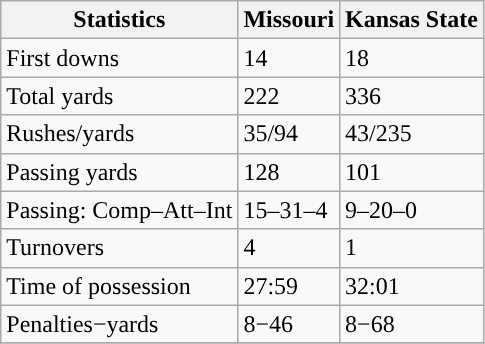<table class="wikitable" style="float: left;">
<tr>
<th>Statistics</th>
<th>Missouri</th>
<th>Kansas State</th>
</tr>
<tr>
<td>First downs</td>
<td>14</td>
<td>18</td>
</tr>
<tr>
<td>Total yards</td>
<td>222</td>
<td>336</td>
</tr>
<tr>
<td>Rushes/yards</td>
<td>35/94</td>
<td>43/235</td>
</tr>
<tr>
<td>Passing yards</td>
<td>128</td>
<td>101</td>
</tr>
<tr>
<td>Passing: Comp–Att–Int</td>
<td>15–31–4</td>
<td>9–20–0</td>
</tr>
<tr>
<td>Turnovers</td>
<td>4</td>
<td>1</td>
</tr>
<tr>
<td>Time of possession</td>
<td>27:59</td>
<td>32:01</td>
</tr>
<tr>
<td>Penalties−yards</td>
<td>8−46</td>
<td>8−68</td>
</tr>
<tr>
</tr>
</table>
